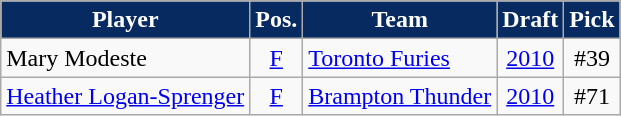<table class="wikitable">
<tr>
<th scope="col" style="background:#072B61;color:white;">Player</th>
<th scope="col" style="background:#072B61;color:white;">Pos.</th>
<th scope="col" style="background:#072B61;color:white;">Team</th>
<th scope="col" style="background:#072B61;color:white;">Draft</th>
<th scope="col" style="background:#072B61;color:white;">Pick</th>
</tr>
<tr align="center" bgcolor="">
<td align="left">Mary Modeste</td>
<td><a href='#'>F</a></td>
<td align="left"><a href='#'>Toronto Furies</a></td>
<td><a href='#'>2010</a></td>
<td>#39</td>
</tr>
<tr align="center" bgcolor="">
<td align="left"><a href='#'>Heather Logan-Sprenger</a></td>
<td><a href='#'>F</a></td>
<td align="left"><a href='#'>Brampton Thunder</a></td>
<td><a href='#'>2010</a></td>
<td>#71</td>
</tr>
</table>
